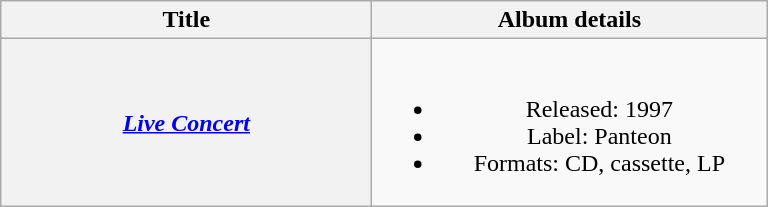<table class="wikitable plainrowheaders" style="text-align:center;">
<tr>
<th scope="col" style="width:15em;">Title</th>
<th scope="col" style="width:16em;">Album details</th>
</tr>
<tr>
<th scope="row"><em><a href='#'>Live Concert</a></em><br></th>
<td><br><ul><li>Released: 1997</li><li>Label: Panteon</li><li>Formats: CD, cassette, LP</li></ul></td>
</tr>
</table>
